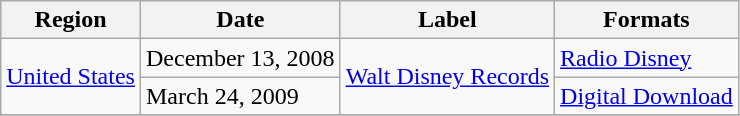<table class="wikitable">
<tr>
<th>Region</th>
<th>Date</th>
<th>Label</th>
<th>Formats</th>
</tr>
<tr>
<td rowspan="2"><a href='#'>United States</a></td>
<td>December 13, 2008</td>
<td rowspan="2"><a href='#'>Walt Disney Records</a></td>
<td><a href='#'>Radio Disney</a></td>
</tr>
<tr>
<td>March 24, 2009</td>
<td><a href='#'>Digital Download</a></td>
</tr>
<tr>
</tr>
</table>
